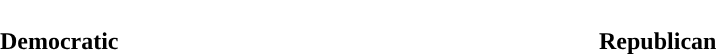<table style="width:50em; text-align:center">
<tr style="color:white">
<td style="background:"><strong>49</strong></td>
<td style="background:"><strong>47</strong></td>
</tr>
<tr>
<td><span><strong>Democratic</strong></span></td>
<td><span><strong>Republican</strong></span></td>
</tr>
</table>
